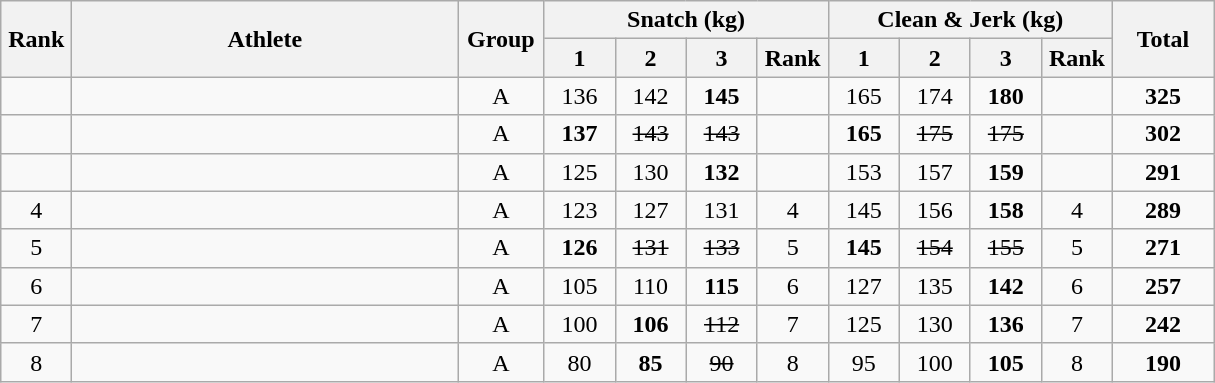<table class = "wikitable" style="text-align:center;">
<tr>
<th rowspan=2 width=40>Rank</th>
<th rowspan=2 width=250>Athlete</th>
<th rowspan=2 width=50>Group</th>
<th colspan=4>Snatch (kg)</th>
<th colspan=4>Clean & Jerk (kg)</th>
<th rowspan=2 width=60>Total</th>
</tr>
<tr>
<th width=40>1</th>
<th width=40>2</th>
<th width=40>3</th>
<th width=40>Rank</th>
<th width=40>1</th>
<th width=40>2</th>
<th width=40>3</th>
<th width=40>Rank</th>
</tr>
<tr>
<td></td>
<td align=left></td>
<td>A</td>
<td>136</td>
<td>142</td>
<td><strong>145</strong></td>
<td></td>
<td>165</td>
<td>174</td>
<td><strong>180</strong></td>
<td></td>
<td><strong>325</strong></td>
</tr>
<tr>
<td></td>
<td align=left></td>
<td>A</td>
<td><strong>137</strong></td>
<td><s>143</s></td>
<td><s>143</s></td>
<td></td>
<td><strong>165</strong></td>
<td><s>175</s></td>
<td><s>175</s></td>
<td></td>
<td><strong>302</strong></td>
</tr>
<tr>
<td></td>
<td align=left></td>
<td>A</td>
<td>125</td>
<td>130</td>
<td><strong>132</strong></td>
<td></td>
<td>153</td>
<td>157</td>
<td><strong>159</strong></td>
<td></td>
<td><strong>291</strong></td>
</tr>
<tr>
<td>4</td>
<td align=left></td>
<td>A</td>
<td>123</td>
<td>127</td>
<td>131</td>
<td>4</td>
<td>145</td>
<td>156</td>
<td><strong>158</strong></td>
<td>4</td>
<td><strong>289</strong></td>
</tr>
<tr>
<td>5</td>
<td align=left></td>
<td>A</td>
<td><strong>126</strong></td>
<td><s>131</s></td>
<td><s>133</s></td>
<td>5</td>
<td><strong>145</strong></td>
<td><s>154</s></td>
<td><s>155</s></td>
<td>5</td>
<td><strong>271</strong></td>
</tr>
<tr>
<td>6</td>
<td align=left></td>
<td>A</td>
<td>105</td>
<td>110</td>
<td><strong>115</strong></td>
<td>6</td>
<td>127</td>
<td>135</td>
<td><strong>142</strong></td>
<td>6</td>
<td><strong>257</strong></td>
</tr>
<tr>
<td>7</td>
<td align=left></td>
<td>A</td>
<td>100</td>
<td><strong>106</strong></td>
<td><s>112</s></td>
<td>7</td>
<td>125</td>
<td>130</td>
<td><strong>136</strong></td>
<td>7</td>
<td><strong>242</strong></td>
</tr>
<tr>
<td>8</td>
<td align=left></td>
<td>A</td>
<td>80</td>
<td><strong>85</strong></td>
<td><s>90</s></td>
<td>8</td>
<td>95</td>
<td>100</td>
<td><strong>105</strong></td>
<td>8</td>
<td><strong>190</strong></td>
</tr>
</table>
